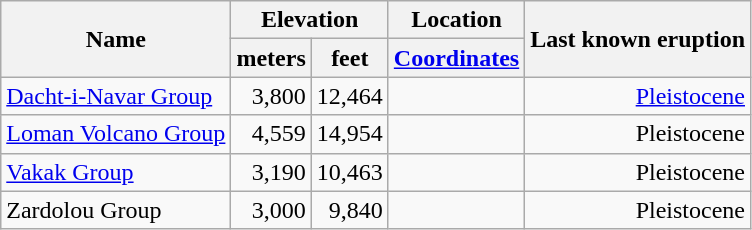<table class="wikitable">
<tr>
<th rowspan="2">Name</th>
<th colspan ="2">Elevation</th>
<th>Location</th>
<th rowspan="2">Last known eruption</th>
</tr>
<tr>
<th>meters</th>
<th>feet</th>
<th><a href='#'>Coordinates</a></th>
</tr>
<tr align="right">
<td align="left"><a href='#'>Dacht-i-Navar Group</a></td>
<td>3,800</td>
<td>12,464</td>
<td></td>
<td><a href='#'>Pleistocene</a></td>
</tr>
<tr align="right">
<td align="left"><a href='#'>Loman Volcano Group</a></td>
<td>4,559</td>
<td>14,954</td>
<td></td>
<td>Pleistocene</td>
</tr>
<tr align="right">
<td align="left"><a href='#'>Vakak Group</a></td>
<td>3,190</td>
<td>10,463</td>
<td></td>
<td>Pleistocene</td>
</tr>
<tr align="right">
<td align="left">Zardolou Group</td>
<td>3,000</td>
<td>9,840</td>
<td></td>
<td>Pleistocene</td>
</tr>
</table>
